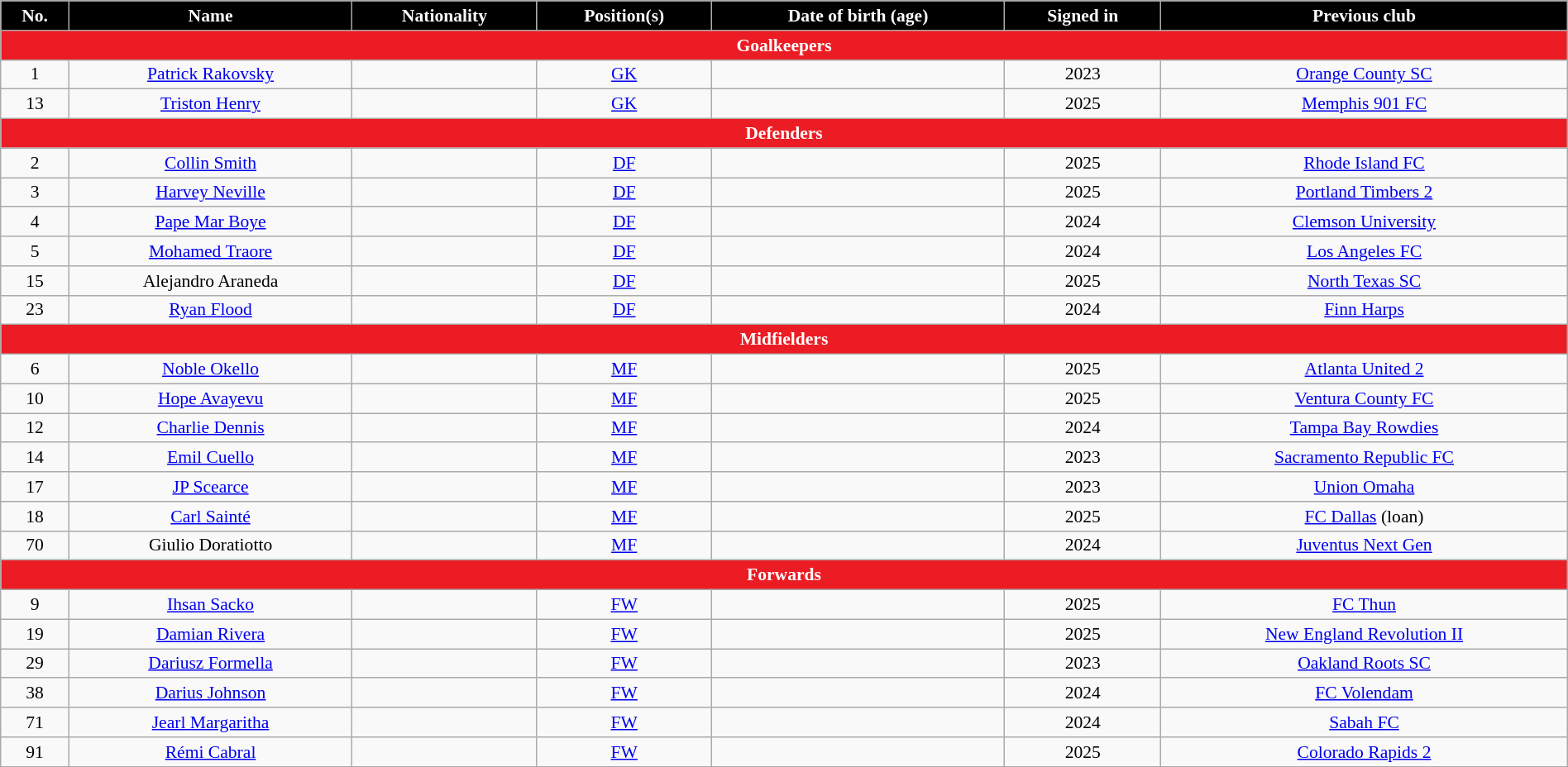<table class="wikitable" style="text-align:center; font-size:90%; width:100%;">
<tr>
<th style="background:#000; color:white; text-align:center;">No.</th>
<th style="background:#000; color:white; text-align:center;">Name</th>
<th style="background:#000; color:white; text-align:center;">Nationality</th>
<th style="background:#000; color:white; text-align:center;">Position(s)</th>
<th style="background:#000; color:white; text-align:center;">Date of birth (age)</th>
<th style="background:#000; color:white; text-align:center;">Signed in</th>
<th style="background:#000; color:white; text-align:center;">Previous club</th>
</tr>
<tr>
<th colspan=9 style="background:#EC1C24; color:white; text-align:center;">Goalkeepers</th>
</tr>
<tr>
<td>1</td>
<td><a href='#'>Patrick Rakovsky</a></td>
<td></td>
<td><a href='#'>GK</a></td>
<td></td>
<td>2023</td>
<td> <a href='#'>Orange County SC</a></td>
</tr>
<tr>
<td>13</td>
<td><a href='#'>Triston Henry</a></td>
<td></td>
<td><a href='#'>GK</a></td>
<td></td>
<td>2025</td>
<td> <a href='#'>Memphis 901 FC</a></td>
</tr>
<tr>
<th colspan=9 style="background:#EC1C24; color:white; text-align:center;">Defenders</th>
</tr>
<tr>
<td>2</td>
<td><a href='#'>Collin Smith</a></td>
<td></td>
<td><a href='#'>DF</a></td>
<td></td>
<td>2025</td>
<td> <a href='#'>Rhode Island FC</a></td>
</tr>
<tr>
<td>3</td>
<td><a href='#'>Harvey Neville</a></td>
<td></td>
<td><a href='#'>DF</a></td>
<td></td>
<td>2025</td>
<td> <a href='#'>Portland Timbers 2</a></td>
</tr>
<tr>
<td>4</td>
<td><a href='#'>Pape Mar Boye</a></td>
<td></td>
<td><a href='#'>DF</a></td>
<td></td>
<td>2024</td>
<td> <a href='#'>Clemson University</a></td>
</tr>
<tr>
<td>5</td>
<td><a href='#'>Mohamed Traore</a></td>
<td></td>
<td><a href='#'>DF</a></td>
<td></td>
<td>2024</td>
<td> <a href='#'>Los Angeles FC</a></td>
</tr>
<tr>
<td>15</td>
<td>Alejandro Araneda</td>
<td></td>
<td><a href='#'>DF</a></td>
<td></td>
<td>2025</td>
<td> <a href='#'>North Texas SC</a></td>
</tr>
<tr>
<td>23</td>
<td><a href='#'>Ryan Flood</a></td>
<td></td>
<td><a href='#'>DF</a></td>
<td></td>
<td>2024</td>
<td> <a href='#'>Finn Harps</a></td>
</tr>
<tr>
<th colspan=9 style="background:#EC1C24; color:white; text-align:center;">Midfielders</th>
</tr>
<tr>
<td>6</td>
<td><a href='#'>Noble Okello</a></td>
<td></td>
<td><a href='#'>MF</a></td>
<td></td>
<td>2025</td>
<td> <a href='#'>Atlanta United 2</a></td>
</tr>
<tr>
<td>10</td>
<td><a href='#'>Hope Avayevu</a></td>
<td></td>
<td><a href='#'>MF</a></td>
<td></td>
<td>2025</td>
<td> <a href='#'>Ventura County FC</a></td>
</tr>
<tr>
<td>12</td>
<td><a href='#'>Charlie Dennis</a></td>
<td></td>
<td><a href='#'>MF</a></td>
<td></td>
<td>2024</td>
<td> <a href='#'>Tampa Bay Rowdies</a></td>
</tr>
<tr>
<td>14</td>
<td><a href='#'>Emil Cuello</a></td>
<td></td>
<td><a href='#'>MF</a></td>
<td></td>
<td>2023</td>
<td> <a href='#'>Sacramento Republic FC</a></td>
</tr>
<tr>
<td>17</td>
<td><a href='#'>JP Scearce</a></td>
<td></td>
<td><a href='#'>MF</a></td>
<td></td>
<td>2023</td>
<td> <a href='#'>Union Omaha</a></td>
</tr>
<tr>
<td>18</td>
<td><a href='#'>Carl Sainté</a></td>
<td></td>
<td><a href='#'>MF</a></td>
<td></td>
<td>2025</td>
<td> <a href='#'>FC Dallas</a> (loan)</td>
</tr>
<tr>
<td>70</td>
<td>Giulio Doratiotto</td>
<td></td>
<td><a href='#'>MF</a></td>
<td></td>
<td>2024</td>
<td> <a href='#'>Juventus Next Gen</a></td>
</tr>
<tr>
<th colspan=9 style="background:#EC1C24; color:white; text-align:center;">Forwards</th>
</tr>
<tr>
<td>9</td>
<td><a href='#'>Ihsan Sacko</a></td>
<td></td>
<td><a href='#'>FW</a></td>
<td></td>
<td>2025</td>
<td> <a href='#'>FC Thun</a></td>
</tr>
<tr>
<td>19</td>
<td><a href='#'>Damian Rivera</a></td>
<td></td>
<td><a href='#'>FW</a></td>
<td></td>
<td>2025</td>
<td> <a href='#'>New England Revolution II</a></td>
</tr>
<tr>
<td>29</td>
<td><a href='#'>Dariusz Formella</a></td>
<td></td>
<td><a href='#'>FW</a></td>
<td></td>
<td>2023</td>
<td> <a href='#'>Oakland Roots SC</a></td>
</tr>
<tr>
<td>38</td>
<td><a href='#'>Darius Johnson</a></td>
<td></td>
<td><a href='#'>FW</a></td>
<td></td>
<td>2024</td>
<td> <a href='#'>FC Volendam</a></td>
</tr>
<tr>
<td>71</td>
<td><a href='#'>Jearl Margaritha</a></td>
<td></td>
<td><a href='#'>FW</a></td>
<td></td>
<td>2024</td>
<td> <a href='#'>Sabah FC</a></td>
</tr>
<tr>
<td>91</td>
<td><a href='#'>Rémi Cabral</a></td>
<td></td>
<td><a href='#'>FW</a></td>
<td></td>
<td>2025</td>
<td> <a href='#'>Colorado Rapids 2</a></td>
</tr>
</table>
